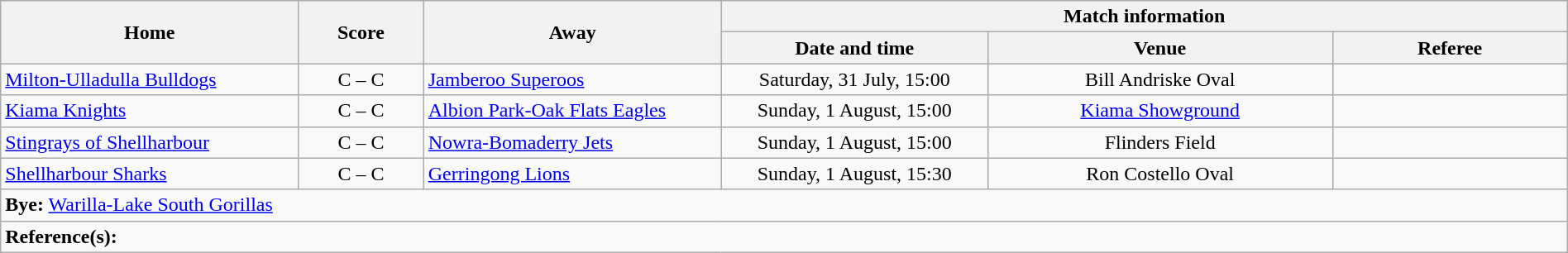<table class="wikitable" width="100% text-align:center;">
<tr>
<th rowspan="2" width="19%">Home</th>
<th rowspan="2" width="8%">Score</th>
<th rowspan="2" width="19%">Away</th>
<th colspan="3">Match information</th>
</tr>
<tr bgcolor="#CCCCCC">
<th width="17%">Date and time</th>
<th width="22%">Venue</th>
<th>Referee</th>
</tr>
<tr>
<td> <a href='#'>Milton-Ulladulla Bulldogs</a></td>
<td style="text-align:center;">C – C</td>
<td> <a href='#'>Jamberoo Superoos</a></td>
<td style="text-align:center;">Saturday, 31 July, 15:00</td>
<td style="text-align:center;">Bill Andriske Oval</td>
<td style="text-align:center;"></td>
</tr>
<tr>
<td> <a href='#'>Kiama Knights</a></td>
<td style="text-align:center;">C – C</td>
<td> <a href='#'>Albion Park-Oak Flats Eagles</a></td>
<td style="text-align:center;">Sunday, 1 August, 15:00</td>
<td style="text-align:center;"><a href='#'>Kiama Showground</a></td>
<td style="text-align:center;"></td>
</tr>
<tr>
<td> <a href='#'>Stingrays of Shellharbour</a></td>
<td style="text-align:center;">C – C</td>
<td> <a href='#'>Nowra-Bomaderry Jets</a></td>
<td style="text-align:center;">Sunday, 1 August, 15:00</td>
<td style="text-align:center;">Flinders Field</td>
<td style="text-align:center;"></td>
</tr>
<tr>
<td> <a href='#'>Shellharbour Sharks</a></td>
<td style="text-align:center;">C – C</td>
<td> <a href='#'>Gerringong Lions</a></td>
<td style="text-align:center;">Sunday, 1 August, 15:30</td>
<td style="text-align:center;">Ron Costello Oval</td>
<td style="text-align:center;"></td>
</tr>
<tr>
<td colspan="6" align="centre"><strong>Bye:</strong>  <a href='#'>Warilla-Lake South Gorillas</a></td>
</tr>
<tr>
<td colspan="6"><strong>Reference(s):</strong></td>
</tr>
</table>
